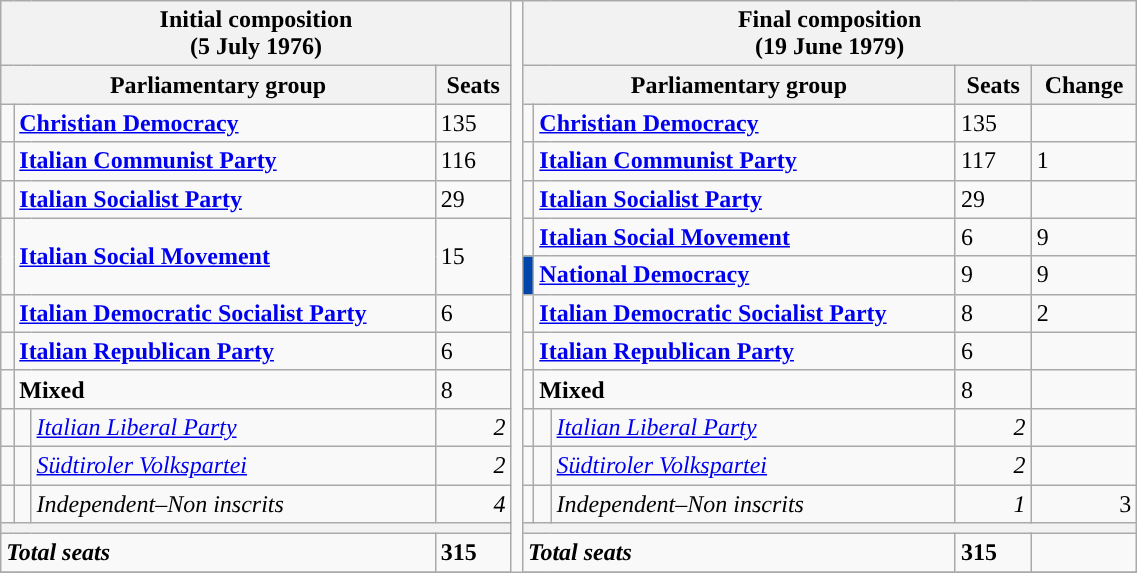<table class="wikitable" style="width : 60%;">
<tr>
<th colspan="4">Initial composition<br>(5 July 1976)</th>
<td rowspan="30" style="width : 1%;"></td>
<th colspan="5">Final composition<br>(19 June 1979)</th>
</tr>
<tr>
<th colspan="3">Parliamentary group</th>
<th>Seats</th>
<th colspan="3">Parliamentary group</th>
<th>Seats</th>
<th>Change</th>
</tr>
<tr>
<td></td>
<td colspan = "2"><strong><a href='#'>Christian Democracy</a></strong></td>
<td>135</td>
<td></td>
<td colspan = "2"><strong><a href='#'>Christian Democracy</a></strong></td>
<td>135</td>
<td></td>
</tr>
<tr>
<td></td>
<td colspan = "2"><strong><a href='#'>Italian Communist Party</a></strong></td>
<td>116</td>
<td></td>
<td colspan = "2"><strong><a href='#'>Italian Communist Party</a></strong></td>
<td>117</td>
<td> 1</td>
</tr>
<tr>
<td></td>
<td colspan = "2"><strong><a href='#'>Italian Socialist Party</a></strong></td>
<td>29</td>
<td></td>
<td colspan = "2"><strong><a href='#'>Italian Socialist Party</a></strong></td>
<td>29</td>
<td></td>
</tr>
<tr>
<td rowspan=2></td>
<td rowspan=2 colspan = "2"><strong><a href='#'>Italian Social Movement</a></strong></td>
<td rowspan=2>15</td>
<td></td>
<td colspan = "2"><strong><a href='#'>Italian Social Movement</a></strong></td>
<td>6</td>
<td> 9</td>
</tr>
<tr>
<td bgcolor="#0045AA" width=1%></td>
<td colspan = "2"><strong><a href='#'>National Democracy</a></strong></td>
<td>9</td>
<td> 9</td>
</tr>
<tr>
<td></td>
<td colspan = "2"><strong><a href='#'>Italian Democratic Socialist Party</a></strong></td>
<td>6</td>
<td></td>
<td colspan = "2"><strong><a href='#'>Italian Democratic Socialist Party</a></strong></td>
<td>8</td>
<td> 2</td>
</tr>
<tr>
<td></td>
<td colspan="2"><strong><a href='#'>Italian Republican Party</a></strong></td>
<td>6</td>
<td></td>
<td colspan="2"><strong><a href='#'>Italian Republican Party</a></strong></td>
<td>6</td>
<td></td>
</tr>
<tr>
<td></td>
<td colspan = "2"><strong>Mixed</strong></td>
<td>8</td>
<td></td>
<td colspan = "2"><strong>Mixed</strong></td>
<td>8</td>
<td></td>
</tr>
<tr>
<td></td>
<td></td>
<td><em><a href='#'>Italian Liberal Party</a></em></td>
<td align="right"><em>2</em></td>
<td></td>
<td></td>
<td><em><a href='#'>Italian Liberal Party</a></em></td>
<td align="right"><em>2</em></td>
<td align="right"></td>
</tr>
<tr>
<td></td>
<td></td>
<td><em><a href='#'>Südtiroler Volkspartei</a></em></td>
<td align="right"><em>2</em></td>
<td></td>
<td></td>
<td><em><a href='#'>Südtiroler Volkspartei</a></em></td>
<td align="right"><em>2</em></td>
<td align="right"></td>
</tr>
<tr>
<td></td>
<td></td>
<td><em>Independent–Non inscrits</em></td>
<td align="right"><em>4</em></td>
<td></td>
<td></td>
<td><em>Independent–Non inscrits</em></td>
<td align="right"><em>1</em></td>
<td align="right"> 3</td>
</tr>
<tr>
<th colspan="4"></th>
<th colspan="5"></th>
</tr>
<tr>
<td colspan="3"><strong><em>Total seats</em></strong></td>
<td><strong>315</strong></td>
<td colspan="3"><strong><em>Total seats</em></strong></td>
<td><strong>315</strong></td>
<td></td>
</tr>
<tr>
</tr>
</table>
